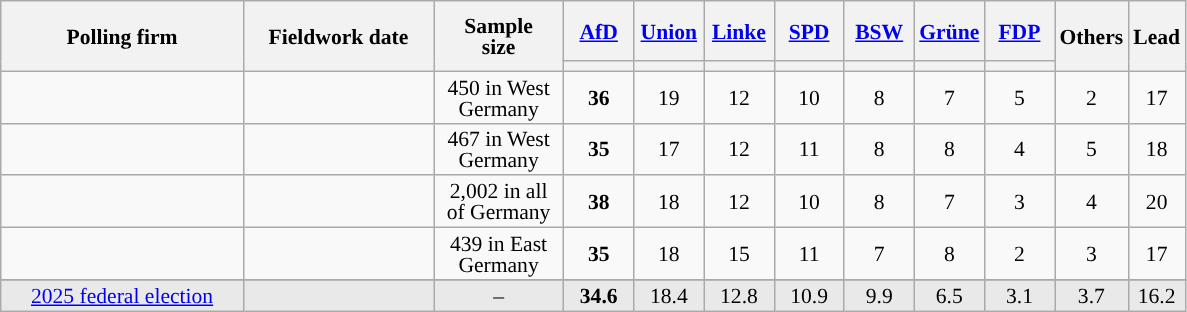<table class="wikitable sortable mw-datatable mw-collapsible" style="text-align:center;font-size:90%;line-height:14px;">
<tr style="height:40px;">
<th style="width:155px;" rowspan="2">Polling firm</th>
<th style="width:120px;" rowspan="2">Fieldwork date</th>
<th style="width: 80px;" rowspan="2">Sample<br>size</th>
<th class="unsortable" style="width:40px;"><a href='#'>AfD</a></th>
<th class="unsortable" style="width:40px;"><a href='#'>Union</a></th>
<th class="unsortable" style="width:40px;"><a href='#'>Linke</a></th>
<th class="unsortable" style="width:40px;"><a href='#'>SPD</a></th>
<th class="unsortable" style="width:40px;"><a href='#'>BSW</a></th>
<th class="unsortable" style="width:40px;"><a href='#'>Grüne</a></th>
<th class="unsortable" style="width:40px;"><a href='#'>FDP</a></th>
<th class="unsortable" style="width:30px;" rowspan="2">Others</th>
<th style="width:30px;" rowspan="2">Lead</th>
</tr>
<tr>
<th style="background:"></th>
<th style="background:"></th>
<th style="background:"></th>
<th style="background:"></th>
<th style="background:"></th>
<th style="background:"></th>
<th style="background:"></th>
</tr>
<tr>
<td></td>
<td></td>
<td>450 in West Germany</td>
<td><strong>36</strong></td>
<td>19</td>
<td>12</td>
<td>10</td>
<td>8</td>
<td>7</td>
<td>5</td>
<td>2</td>
<td style="background:">17</td>
</tr>
<tr>
<td></td>
<td></td>
<td>467 in West Germany</td>
<td><strong>35</strong></td>
<td>17</td>
<td>12</td>
<td>11</td>
<td>8</td>
<td>8</td>
<td>4</td>
<td>5</td>
<td style="background:">18</td>
</tr>
<tr>
<td></td>
<td></td>
<td>2,002 in all of Germany</td>
<td><strong>38</strong></td>
<td>18</td>
<td>12</td>
<td>10</td>
<td>8</td>
<td>7</td>
<td>3</td>
<td>4</td>
<td style="background:">20</td>
</tr>
<tr>
<td></td>
<td></td>
<td>439 in East Germany</td>
<td><strong>35</strong></td>
<td>18</td>
<td>15</td>
<td>11</td>
<td>7</td>
<td>8</td>
<td>2</td>
<td>3</td>
<td style="background:">17</td>
</tr>
<tr>
</tr>
<tr style="background:#E9E9E9;">
<td><a href='#'>2025 federal election</a></td>
<td></td>
<td>–</td>
<td><strong>34.6</strong></td>
<td>18.4</td>
<td>12.8</td>
<td>10.9</td>
<td>9.9</td>
<td>6.5</td>
<td>3.1</td>
<td>3.7</td>
<td style="background:">16.2</td>
</tr>
</table>
